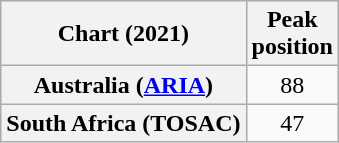<table class="wikitable sortable plainrowheaders" style="text-align:center">
<tr>
<th scope="col">Chart (2021)</th>
<th scope="col">Peak<br>position</th>
</tr>
<tr>
<th scope="row">Australia (<a href='#'>ARIA</a>)</th>
<td>88</td>
</tr>
<tr>
<th scope="row">South Africa (TOSAC)</th>
<td>47</td>
</tr>
</table>
